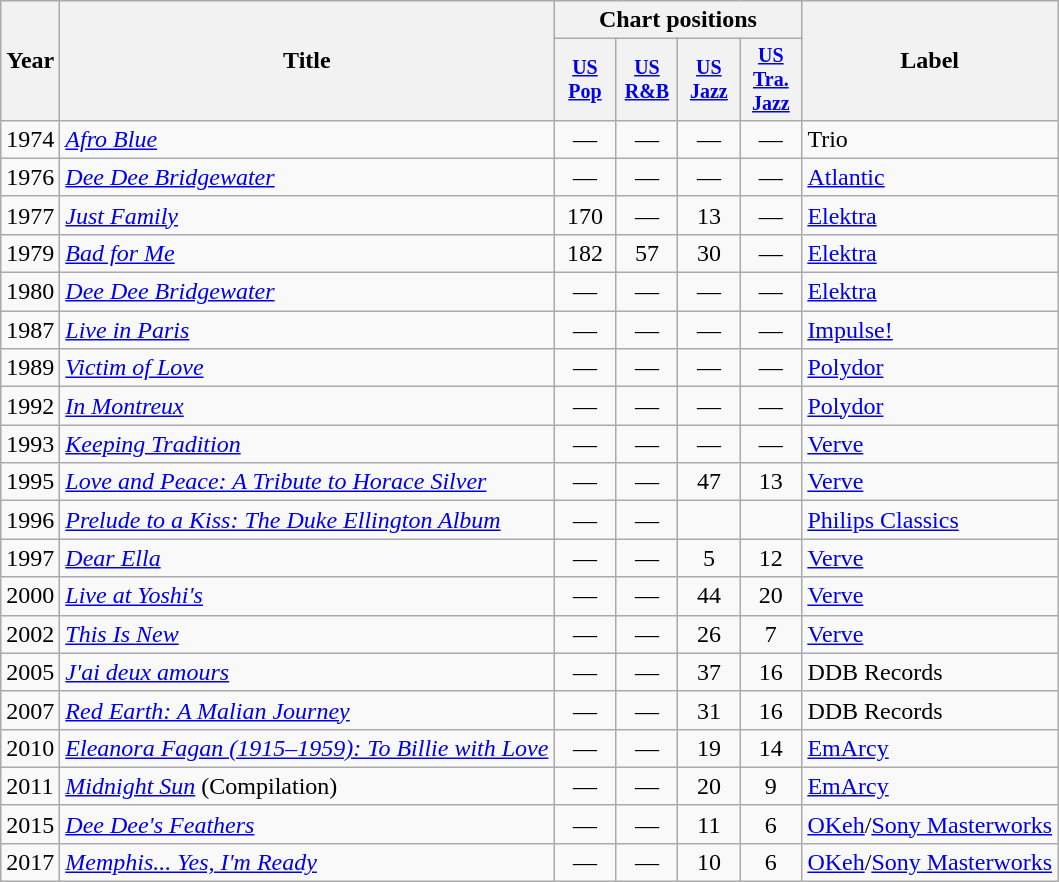<table class="wikitable" style="text-align:center;">
<tr>
<th rowspan="2">Year</th>
<th rowspan="2">Title</th>
<th colspan="4">Chart positions</th>
<th rowspan="2">Label</th>
</tr>
<tr style="font-size:smaller;">
<th style="width:35px;"><a href='#'>US Pop</a></th>
<th style="width:35px;"><a href='#'>US R&B</a></th>
<th style="width:35px;"><a href='#'>US Jazz</a></th>
<th style="width:35px;"><a href='#'>US Tra. Jazz</a></th>
</tr>
<tr>
<td>1974</td>
<td style="text-align:left;"><em><a href='#'>Afro Blue</a></em></td>
<td>—</td>
<td>—</td>
<td>—</td>
<td>—</td>
<td style="text-align:left;">Trio</td>
</tr>
<tr>
<td>1976</td>
<td style="text-align:left;"><em><a href='#'>Dee Dee Bridgewater</a></em></td>
<td>—</td>
<td>—</td>
<td>—</td>
<td>—</td>
<td style="text-align:left;"><a href='#'>Atlantic</a></td>
</tr>
<tr>
<td>1977</td>
<td style="text-align:left;"><em><a href='#'>Just Family</a></em></td>
<td>170</td>
<td>—</td>
<td>13</td>
<td>—</td>
<td style="text-align:left;"><a href='#'>Elektra</a></td>
</tr>
<tr>
<td>1979</td>
<td style="text-align:left;"><em><a href='#'>Bad for Me</a></em></td>
<td>182</td>
<td>57</td>
<td>30</td>
<td>—</td>
<td style="text-align:left;"><a href='#'>Elektra</a></td>
</tr>
<tr>
<td>1980</td>
<td style="text-align:left;"><em><a href='#'>Dee Dee Bridgewater</a></em></td>
<td>—</td>
<td>—</td>
<td>—</td>
<td>—</td>
<td style="text-align:left;"><a href='#'>Elektra</a></td>
</tr>
<tr>
<td>1987</td>
<td style="text-align:left;"><em><a href='#'>Live in Paris</a></em></td>
<td>—</td>
<td>—</td>
<td>—</td>
<td>—</td>
<td style="text-align:left;"><a href='#'>Impulse!</a></td>
</tr>
<tr>
<td>1989</td>
<td style="text-align:left;"><em><a href='#'>Victim of Love</a></em></td>
<td>—</td>
<td>—</td>
<td>—</td>
<td>—</td>
<td style="text-align:left;"><a href='#'>Polydor</a></td>
</tr>
<tr>
<td>1992</td>
<td style="text-align:left;"><em><a href='#'>In Montreux</a></em></td>
<td>—</td>
<td>—</td>
<td>—</td>
<td>—</td>
<td style="text-align:left;"><a href='#'>Polydor</a></td>
</tr>
<tr>
<td>1993</td>
<td style="text-align:left;"><em><a href='#'>Keeping Tradition</a></em></td>
<td>—</td>
<td>—</td>
<td>—</td>
<td>—</td>
<td style="text-align:left;"><a href='#'>Verve</a></td>
</tr>
<tr>
<td>1995</td>
<td style="text-align:left;"><em><a href='#'>Love and Peace: A Tribute to Horace Silver</a></em></td>
<td>—</td>
<td>—</td>
<td>47</td>
<td>13</td>
<td style="text-align:left;"><a href='#'>Verve</a></td>
</tr>
<tr>
<td>1996</td>
<td style="text-align:left;"><em><a href='#'>Prelude to a Kiss: The Duke Ellington Album</a></em></td>
<td>—</td>
<td>—</td>
<td></td>
<td></td>
<td style="text-align:left;"><a href='#'>Philips Classics</a></td>
</tr>
<tr>
<td>1997</td>
<td style="text-align:left;"><em><a href='#'>Dear Ella</a></em></td>
<td>—</td>
<td>—</td>
<td>5</td>
<td>12</td>
<td style="text-align:left;"><a href='#'>Verve</a></td>
</tr>
<tr>
<td>2000</td>
<td style="text-align:left;"><em><a href='#'>Live at Yoshi's</a></em></td>
<td>—</td>
<td>—</td>
<td>44</td>
<td>20</td>
<td style="text-align:left;"><a href='#'>Verve</a></td>
</tr>
<tr>
<td>2002</td>
<td style="text-align:left;"><em><a href='#'>This Is New</a></em></td>
<td>—</td>
<td>—</td>
<td>26</td>
<td>7</td>
<td style="text-align:left;"><a href='#'>Verve</a></td>
</tr>
<tr>
<td>2005</td>
<td style="text-align:left;"><em><a href='#'>J'ai deux amours</a></em></td>
<td>—</td>
<td>—</td>
<td>37</td>
<td>16</td>
<td style="text-align:left;">DDB Records</td>
</tr>
<tr>
<td>2007</td>
<td style="text-align:left;"><a href='#'><em>Red Earth: A Malian Journey</em></a></td>
<td>—</td>
<td>—</td>
<td>31</td>
<td>16</td>
<td style="text-align:left;">DDB Records</td>
</tr>
<tr>
<td>2010</td>
<td style="text-align:left;"><em><a href='#'>Eleanora Fagan (1915–1959): To Billie with Love</a></em></td>
<td>—</td>
<td>—</td>
<td>19</td>
<td>14</td>
<td style="text-align:left;"><a href='#'>EmArcy</a></td>
</tr>
<tr>
<td style="text-align:left;">2011</td>
<td style="text-align:left;"><em><a href='#'>Midnight Sun</a></em> (Compilation)</td>
<td>—</td>
<td>—</td>
<td>20</td>
<td>9</td>
<td style="text-align:left;"><a href='#'>EmArcy</a></td>
</tr>
<tr>
<td>2015</td>
<td style="text-align:left;"><em><a href='#'>Dee Dee's Feathers</a></em></td>
<td>—</td>
<td>—</td>
<td>11</td>
<td>6</td>
<td style="text-align:left;"><a href='#'>OKeh</a>/<a href='#'>Sony Masterworks</a></td>
</tr>
<tr>
<td>2017</td>
<td style="text-align:left;"><em><a href='#'>Memphis... Yes, I'm Ready</a></em></td>
<td>—</td>
<td>—</td>
<td>10</td>
<td>6</td>
<td style="text-align:left;"><a href='#'>OKeh</a>/<a href='#'>Sony Masterworks</a></td>
</tr>
</table>
